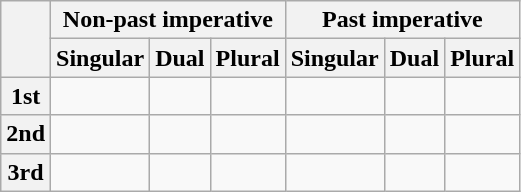<table class="wikitable">
<tr>
<th rowspan="2"></th>
<th colspan="3">Non-past imperative</th>
<th colspan="3">Past imperative</th>
</tr>
<tr>
<th>Singular</th>
<th>Dual</th>
<th>Plural</th>
<th>Singular</th>
<th>Dual</th>
<th>Plural</th>
</tr>
<tr>
<th>1st</th>
<td></td>
<td></td>
<td></td>
<td></td>
<td></td>
<td></td>
</tr>
<tr>
<th>2nd</th>
<td></td>
<td></td>
<td></td>
<td></td>
<td></td>
<td></td>
</tr>
<tr>
<th>3rd</th>
<td></td>
<td></td>
<td></td>
<td></td>
<td></td>
<td></td>
</tr>
</table>
